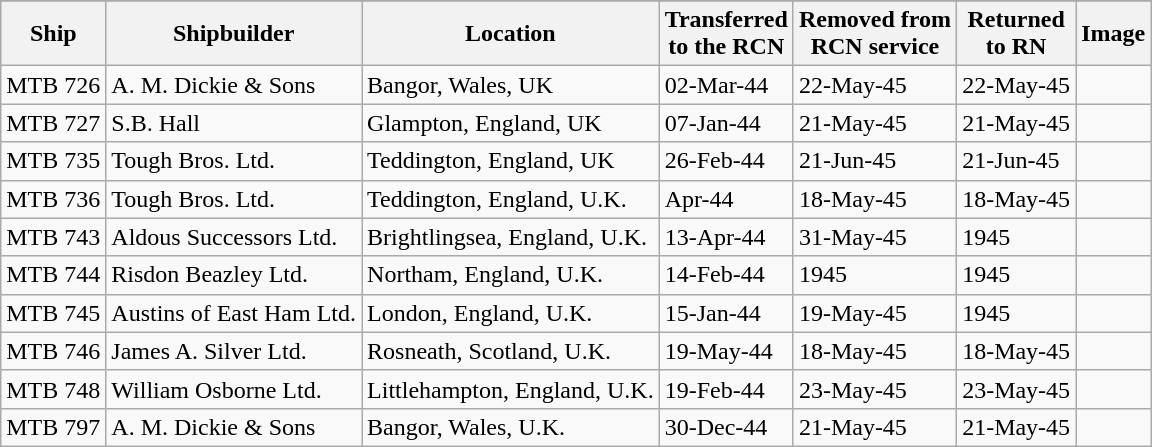<table class="wikitable">
<tr>
</tr>
<tr>
<th>Ship</th>
<th>Shipbuilder</th>
<th>Location</th>
<th>Transferred<br> to the RCN</th>
<th>Removed from<br> RCN service</th>
<th>Returned<br> to RN</th>
<th>Image</th>
</tr>
<tr>
<td>MTB 726</td>
<td>A. M. Dickie & Sons</td>
<td>Bangor, Wales, UK</td>
<td>02-Mar-44</td>
<td>22-May-45</td>
<td>22-May-45</td>
<td></td>
</tr>
<tr>
<td>MTB 727</td>
<td>S.B. Hall</td>
<td>Glampton, England, UK</td>
<td>07-Jan-44</td>
<td>21-May-45</td>
<td>21-May-45</td>
<td></td>
</tr>
<tr>
<td>MTB 735</td>
<td>Tough Bros. Ltd.</td>
<td>Teddington, England, UK</td>
<td>26-Feb-44</td>
<td>21-Jun-45</td>
<td>21-Jun-45</td>
<td></td>
</tr>
<tr>
<td>MTB 736</td>
<td>Tough Bros. Ltd.</td>
<td>Teddington, England, U.K.</td>
<td>Apr-44</td>
<td>18-May-45</td>
<td>18-May-45</td>
<td></td>
</tr>
<tr>
<td>MTB 743</td>
<td>Aldous Successors Ltd.</td>
<td>Brightlingsea, England, U.K.</td>
<td>13-Apr-44</td>
<td>31-May-45</td>
<td>1945</td>
<td></td>
</tr>
<tr>
<td>MTB 744</td>
<td>Risdon Beazley Ltd.</td>
<td>Northam, England, U.K.</td>
<td>14-Feb-44</td>
<td>1945</td>
<td>1945</td>
<td></td>
</tr>
<tr>
<td>MTB 745</td>
<td>Austins of East Ham Ltd.</td>
<td>London, England, U.K.</td>
<td>15-Jan-44</td>
<td>19-May-45</td>
<td>1945</td>
<td></td>
</tr>
<tr>
<td>MTB 746</td>
<td>James A. Silver Ltd.</td>
<td>Rosneath, Scotland, U.K.</td>
<td>19-May-44</td>
<td>18-May-45</td>
<td>18-May-45</td>
<td></td>
</tr>
<tr>
<td>MTB 748</td>
<td>William Osborne Ltd.</td>
<td>Littlehampton, England, U.K.</td>
<td>19-Feb-44</td>
<td>23-May-45</td>
<td>23-May-45</td>
<td></td>
</tr>
<tr>
<td>MTB 797</td>
<td>A. M. Dickie & Sons</td>
<td>Bangor, Wales, U.K.</td>
<td>30-Dec-44</td>
<td>21-May-45</td>
<td>21-May-45</td>
<td></td>
</tr>
</table>
